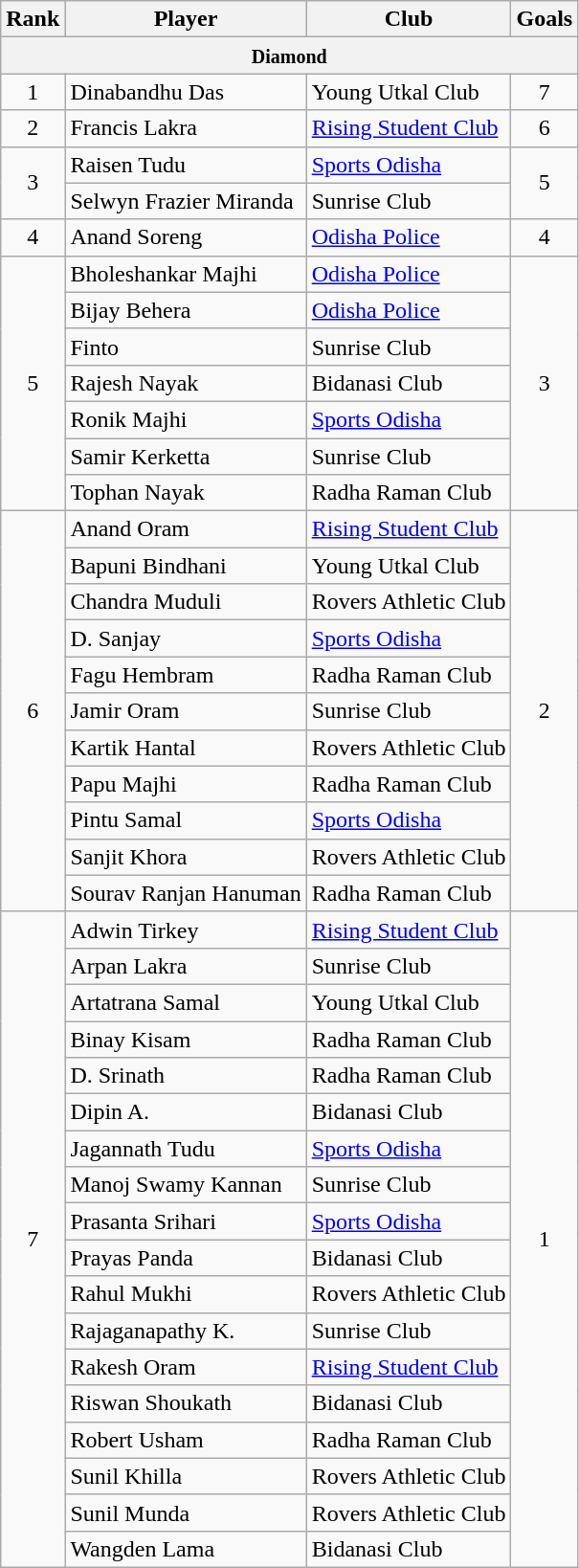<table class="wikitable sortable" style="text-align:center">
<tr>
<th>Rank</th>
<th>Player</th>
<th>Club</th>
<th>Goals</th>
</tr>
<tr>
<th colspan="4"><small>Diamond</small></th>
</tr>
<tr>
<td rowspan="1">1</td>
<td align="left">Dinabandhu Das</td>
<td align="left">Young Utkal Club</td>
<td rowspan="1">7</td>
</tr>
<tr>
<td rowspan="1">2</td>
<td align="left">Francis Lakra</td>
<td align="left"><a href='#'>Rising Student Club</a></td>
<td rowspan="1">6</td>
</tr>
<tr>
<td rowspan="2">3</td>
<td align="left">Raisen Tudu</td>
<td align="left"><a href='#'>Sports Odisha</a></td>
<td rowspan="2">5</td>
</tr>
<tr>
<td align="left">Selwyn Frazier Miranda</td>
<td align="left">Sunrise Club</td>
</tr>
<tr>
<td rowspan="1">4</td>
<td align="left">Anand Soreng</td>
<td align="left"><a href='#'>Odisha Police</a></td>
<td rowspan="1">4</td>
</tr>
<tr>
<td rowspan="7">5</td>
<td align="left">Bholeshankar Majhi</td>
<td align="left"><a href='#'>Odisha Police</a></td>
<td rowspan="7">3</td>
</tr>
<tr>
<td align="left">Bijay Behera</td>
<td align="left"><a href='#'>Odisha Police</a></td>
</tr>
<tr>
<td align="left">Finto</td>
<td align="left">Sunrise Club</td>
</tr>
<tr>
<td align="left">Rajesh Nayak</td>
<td align="left">Bidanasi Club</td>
</tr>
<tr>
<td align="left">Ronik Majhi</td>
<td align="left"><a href='#'>Sports Odisha</a></td>
</tr>
<tr>
<td align="left">Samir Kerketta</td>
<td align="left">Sunrise Club</td>
</tr>
<tr>
<td align="left">Tophan Nayak</td>
<td align="left">Radha Raman Club</td>
</tr>
<tr>
<td rowspan="11">6</td>
<td align="left">Anand Oram</td>
<td align="left"><a href='#'>Rising Student Club</a></td>
<td rowspan="11">2</td>
</tr>
<tr>
<td align="left">Bapuni Bindhani</td>
<td align="left">Young Utkal Club</td>
</tr>
<tr>
<td align="left">Chandra Muduli</td>
<td align="left">Rovers Athletic Club</td>
</tr>
<tr>
<td align="left">D. Sanjay</td>
<td align="left"><a href='#'>Sports Odisha</a></td>
</tr>
<tr>
<td align="left">Fagu Hembram</td>
<td align="left">Radha Raman Club</td>
</tr>
<tr>
<td align="left">Jamir Oram</td>
<td align="left">Sunrise Club</td>
</tr>
<tr>
<td align="left">Kartik Hantal</td>
<td align="left">Rovers Athletic Club</td>
</tr>
<tr>
<td align="left">Papu Majhi</td>
<td align="left">Radha Raman Club</td>
</tr>
<tr>
<td align="left">Pintu Samal</td>
<td align="left"><a href='#'>Sports Odisha</a></td>
</tr>
<tr>
<td align="left">Sanjit Khora</td>
<td align="left">Rovers Athletic Club</td>
</tr>
<tr>
<td align="left">Sourav Ranjan Hanuman</td>
<td align="left">Radha Raman Club</td>
</tr>
<tr>
<td rowspan="18">7</td>
<td align="left">Adwin Tirkey</td>
<td align="left"><a href='#'>Rising Student Club</a></td>
<td rowspan="18">1</td>
</tr>
<tr>
<td align="left">Arpan Lakra</td>
<td align="left">Sunrise Club</td>
</tr>
<tr>
<td align="left">Artatrana Samal</td>
<td align="left">Young Utkal Club</td>
</tr>
<tr>
<td align="left">Binay Kisam</td>
<td align="left">Radha Raman Club</td>
</tr>
<tr>
<td align="left">D. Srinath</td>
<td align="left">Radha Raman Club</td>
</tr>
<tr>
<td align="left">Dipin A.</td>
<td align="left">Bidanasi Club</td>
</tr>
<tr>
<td align="left">Jagannath Tudu</td>
<td align="left"><a href='#'>Sports Odisha</a></td>
</tr>
<tr>
<td align="left">Manoj Swamy Kannan</td>
<td align="left">Sunrise Club</td>
</tr>
<tr>
<td align="left">Prasanta Srihari</td>
<td align="left"><a href='#'>Sports Odisha</a></td>
</tr>
<tr>
<td align="left">Prayas Panda</td>
<td align="left">Bidanasi Club</td>
</tr>
<tr>
<td align="left">Rahul Mukhi</td>
<td align="left">Rovers Athletic Club</td>
</tr>
<tr>
<td align="left">Rajaganapathy K.</td>
<td align="left">Sunrise Club</td>
</tr>
<tr>
<td align="left">Rakesh Oram</td>
<td align="left"><a href='#'>Rising Student Club</a></td>
</tr>
<tr>
<td align="left">Riswan Shoukath</td>
<td align="left">Bidanasi Club</td>
</tr>
<tr>
<td align="left">Robert Usham</td>
<td align="left">Radha Raman Club</td>
</tr>
<tr>
<td align="left">Sunil Khilla</td>
<td align="left">Rovers Athletic Club</td>
</tr>
<tr>
<td align="left">Sunil Munda</td>
<td align="left">Rovers Athletic Club</td>
</tr>
<tr>
<td align="left">Wangden Lama</td>
<td align="left">Bidanasi Club</td>
</tr>
</table>
